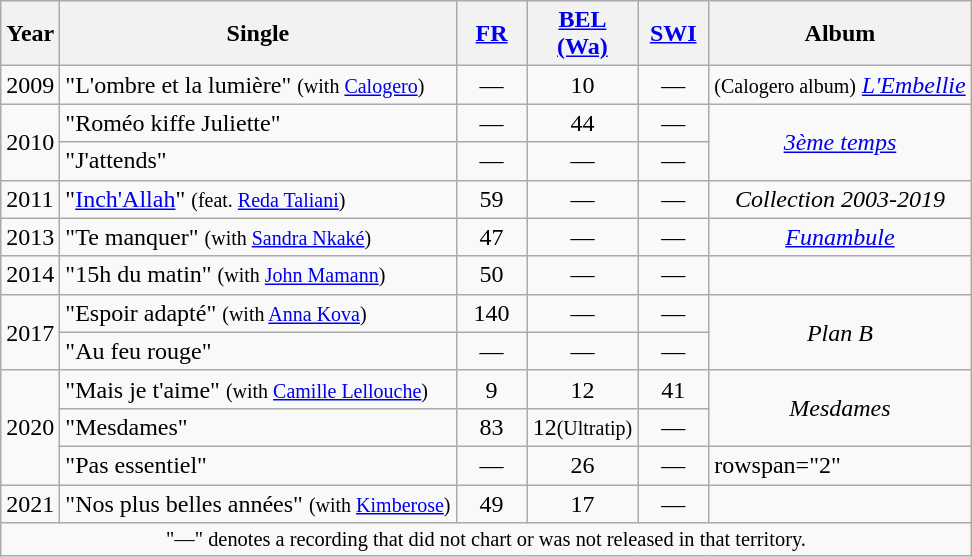<table class="wikitable">
<tr>
<th>Year</th>
<th>Single</th>
<th width="40"><a href='#'>FR</a><br></th>
<th width="40"><a href='#'>BEL<br>(Wa)</a><br></th>
<th width="40"><a href='#'>SWI</a><br></th>
<th>Album</th>
</tr>
<tr>
<td>2009</td>
<td>"L'ombre et la lumière" <small>(with <a href='#'>Calogero</a>)</small></td>
<td align="center">—</td>
<td align="center">10</td>
<td align="center">—</td>
<td align="center"><small>(Calogero album)</small> <em><a href='#'>L'Embellie</a></em></td>
</tr>
<tr>
<td rowspan=2>2010</td>
<td>"Roméo kiffe Juliette"</td>
<td align="center">—</td>
<td align="center">44</td>
<td align="center">—</td>
<td align="center" rowspan=2><em><a href='#'>3ème temps</a></em></td>
</tr>
<tr>
<td>"J'attends"</td>
<td align="center">—</td>
<td align="center">—</td>
<td align="center">—</td>
</tr>
<tr>
<td>2011</td>
<td>"<a href='#'>Inch'Allah</a>" <small>(feat. <a href='#'>Reda Taliani</a>)</small></td>
<td align="center">59</td>
<td align="center">—</td>
<td align="center">—</td>
<td align="center"><em>Collection 2003-2019</em></td>
</tr>
<tr>
<td>2013</td>
<td>"Te manquer" <small>(with <a href='#'>Sandra Nkaké</a>)</small></td>
<td align="center">47</td>
<td align="center">—</td>
<td align="center">—</td>
<td align="center"><em><a href='#'>Funambule</a></em></td>
</tr>
<tr>
<td>2014</td>
<td>"15h du matin" <small>(with <a href='#'>John Mamann</a>)</small></td>
<td align="center">50</td>
<td align="center">—</td>
<td align="center">—</td>
<td></td>
</tr>
<tr>
<td rowspan="2">2017</td>
<td>"Espoir adapté" <small>(with <a href='#'>Anna Kova</a>)</small></td>
<td align="center">140<br></td>
<td align="center">—</td>
<td align="center">—</td>
<td align="center" rowspan=2><em>Plan B</em></td>
</tr>
<tr>
<td>"Au feu rouge"</td>
<td align="center">—</td>
<td align="center">—</td>
<td align="center">—</td>
</tr>
<tr>
<td rowspan="3">2020</td>
<td>"Mais je t'aime" <small>(with <a href='#'>Camille Lellouche</a>)</small></td>
<td align="center">9</td>
<td align="center">12</td>
<td align="center">41</td>
<td align="center" rowspan=2><em>Mesdames</em></td>
</tr>
<tr>
<td>"Mesdames"</td>
<td align="center">83</td>
<td align="center">12<small>(Ultratip)</small></td>
<td align="center">—</td>
</tr>
<tr>
<td>"Pas essentiel"</td>
<td align="center">—</td>
<td align="center">26</td>
<td align="center">—</td>
<td>rowspan="2" </td>
</tr>
<tr>
<td>2021</td>
<td>"Nos plus belles années" <small>(with <a href='#'>Kimberose</a>)</small></td>
<td align="center">49</td>
<td align="center">17</td>
<td align="center">—</td>
</tr>
<tr>
<td colspan="6" align="center" style="font-size:85%">"—" denotes a recording that did not chart or was not released in that territory.</td>
</tr>
</table>
